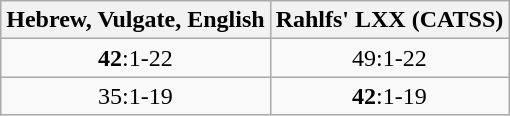<table class=wikitable>
<tr>
<th>Hebrew, Vulgate, English</th>
<th>Rahlfs' LXX (CATSS)</th>
</tr>
<tr>
<td align=center><strong>42</strong>:1-22</td>
<td align=center>49:1-22</td>
</tr>
<tr>
<td align=center>35:1-19</td>
<td align=center><strong>42</strong>:1-19</td>
</tr>
</table>
